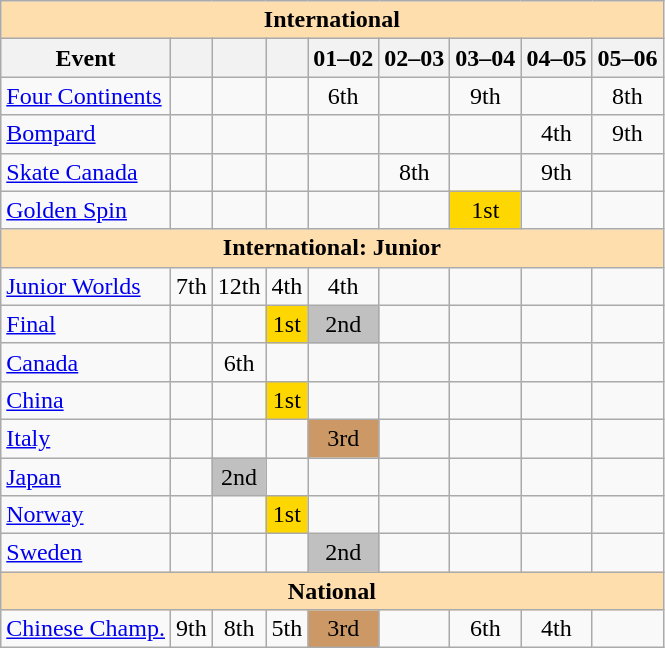<table class="wikitable" style="text-align:center">
<tr>
<th style="background-color: #ffdead; " colspan=9 align=center>International</th>
</tr>
<tr>
<th>Event</th>
<th></th>
<th></th>
<th></th>
<th>01–02</th>
<th>02–03</th>
<th>03–04</th>
<th>04–05</th>
<th>05–06</th>
</tr>
<tr>
<td align=left><a href='#'>Four Continents</a></td>
<td></td>
<td></td>
<td></td>
<td>6th</td>
<td></td>
<td>9th</td>
<td></td>
<td>8th</td>
</tr>
<tr>
<td align=left> <a href='#'>Bompard</a></td>
<td></td>
<td></td>
<td></td>
<td></td>
<td></td>
<td></td>
<td>4th</td>
<td>9th</td>
</tr>
<tr>
<td align=left> <a href='#'>Skate Canada</a></td>
<td></td>
<td></td>
<td></td>
<td></td>
<td>8th</td>
<td></td>
<td>9th</td>
<td></td>
</tr>
<tr>
<td align=left><a href='#'>Golden Spin</a></td>
<td></td>
<td></td>
<td></td>
<td></td>
<td></td>
<td bgcolor=gold>1st</td>
<td></td>
<td></td>
</tr>
<tr>
<th style="background-color: #ffdead; " colspan=9 align=center>International: Junior</th>
</tr>
<tr>
<td align=left><a href='#'>Junior Worlds</a></td>
<td>7th</td>
<td>12th</td>
<td>4th</td>
<td>4th</td>
<td></td>
<td></td>
<td></td>
<td></td>
</tr>
<tr>
<td align=left> <a href='#'>Final</a></td>
<td></td>
<td></td>
<td bgcolor=gold>1st</td>
<td bgcolor=silver>2nd</td>
<td></td>
<td></td>
<td></td>
<td></td>
</tr>
<tr>
<td align=left> <a href='#'>Canada</a></td>
<td></td>
<td>6th</td>
<td></td>
<td></td>
<td></td>
<td></td>
<td></td>
<td></td>
</tr>
<tr>
<td align=left> <a href='#'>China</a></td>
<td></td>
<td></td>
<td bgcolor=gold>1st</td>
<td></td>
<td></td>
<td></td>
<td></td>
<td></td>
</tr>
<tr>
<td align=left> <a href='#'>Italy</a></td>
<td></td>
<td></td>
<td></td>
<td bgcolor=cc9966>3rd</td>
<td></td>
<td></td>
<td></td>
<td></td>
</tr>
<tr>
<td align=left> <a href='#'>Japan</a></td>
<td></td>
<td bgcolor=silver>2nd</td>
<td></td>
<td></td>
<td></td>
<td></td>
<td></td>
<td></td>
</tr>
<tr>
<td align=left> <a href='#'>Norway</a></td>
<td></td>
<td></td>
<td bgcolor=gold>1st</td>
<td></td>
<td></td>
<td></td>
<td></td>
<td></td>
</tr>
<tr>
<td align=left> <a href='#'>Sweden</a></td>
<td></td>
<td></td>
<td></td>
<td bgcolor=silver>2nd</td>
<td></td>
<td></td>
<td></td>
<td></td>
</tr>
<tr>
<th style="background-color: #ffdead; " colspan=9 align=center>National</th>
</tr>
<tr>
<td align=left><a href='#'>Chinese Champ.</a></td>
<td>9th</td>
<td>8th</td>
<td>5th</td>
<td bgcolor=cc9966>3rd</td>
<td></td>
<td>6th</td>
<td>4th</td>
<td></td>
</tr>
</table>
